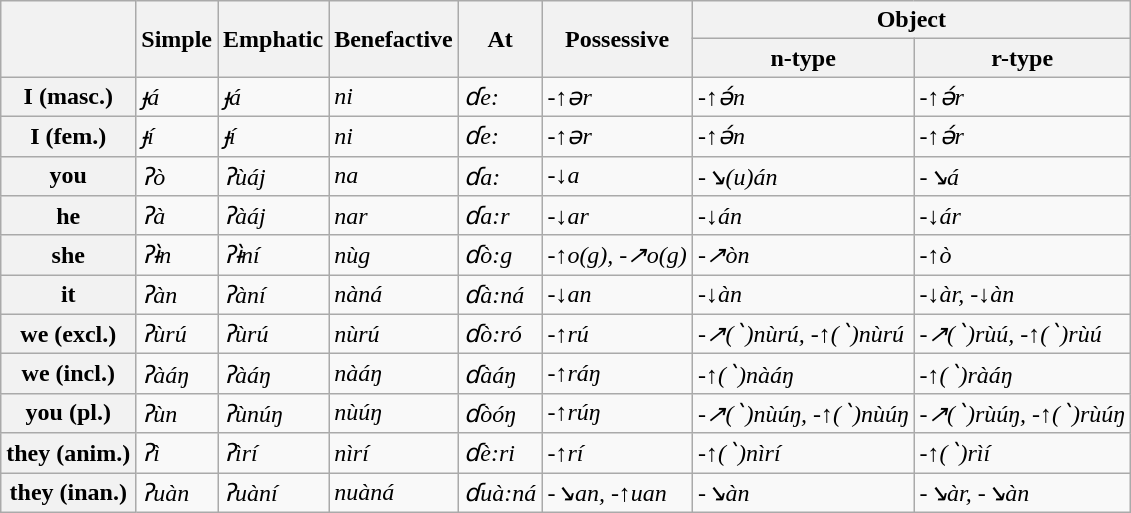<table class="wikitable">
<tr>
<th rowspan="2"></th>
<th rowspan="2">Simple</th>
<th rowspan="2">Emphatic</th>
<th rowspan="2">Benefactive</th>
<th rowspan="2">At</th>
<th rowspan="2">Possessive</th>
<th colspan="2">Object</th>
</tr>
<tr>
<th>n-type</th>
<th>r-type</th>
</tr>
<tr>
<th>I (masc.)</th>
<td><em>ɟá</em></td>
<td><em>ɟá</em></td>
<td><em>ni</em></td>
<td><em>ɗe:</em></td>
<td><em>-↑ər</em></td>
<td><em>-↑ə́n</em></td>
<td><em>-↑ə́r</em></td>
</tr>
<tr>
<th>I (fem.)</th>
<td><em>ɟí</em></td>
<td><em>ɟí</em></td>
<td><em>ni</em></td>
<td><em>ɗe:</em></td>
<td><em>-↑ər</em></td>
<td><em>-↑ə́n</em></td>
<td><em>-↑ə́r</em></td>
</tr>
<tr>
<th>you</th>
<td><em>ʔò</em></td>
<td><em>ʔùáj</em></td>
<td><em>na</em></td>
<td><em>ɗa:</em></td>
<td><em>-↓a</em></td>
<td><em>-↘(u)án</em></td>
<td><em>-↘á</em></td>
</tr>
<tr>
<th>he</th>
<td><em>ʔà</em></td>
<td><em>ʔàáj</em></td>
<td><em>nar</em></td>
<td><em>ɗa:r</em></td>
<td><em>-↓ar</em></td>
<td><em>-↓án</em></td>
<td><em>-↓ár</em></td>
</tr>
<tr>
<th>she</th>
<td><em>ʔɨ̀n</em></td>
<td><em>ʔɨ̀ní</em></td>
<td><em>nùg</em></td>
<td><em>ɗò:g</em></td>
<td><em>-↑o(g), -↗o(g)</em></td>
<td><em>-↗òn</em></td>
<td><em>-↑ò</em></td>
</tr>
<tr>
<th>it</th>
<td><em>ʔàn</em></td>
<td><em>ʔàní</em></td>
<td><em>nàná</em></td>
<td><em>ɗà:ná</em></td>
<td><em>-↓an</em></td>
<td><em>-↓àn</em></td>
<td><em>-↓àr, -↓àn</em></td>
</tr>
<tr>
<th>we (excl.)</th>
<td><em>ʔùrú</em></td>
<td><em>ʔùrú</em></td>
<td><em>nùrú</em></td>
<td><em>ɗò:ró</em></td>
<td><em>-↑rú</em></td>
<td><em>-↗(ˋ)nùrú, -↑(ˋ)nùrú</em></td>
<td><em>-↗(ˋ)rùú, -↑(ˋ)rùú</em></td>
</tr>
<tr>
<th>we (incl.)</th>
<td><em>ʔàáŋ</em></td>
<td><em>ʔàáŋ</em></td>
<td><em>nàáŋ</em></td>
<td><em>ɗàáŋ</em></td>
<td><em>-↑ráŋ</em></td>
<td><em>-↑(ˋ)nàáŋ</em></td>
<td><em>-↑(ˋ)ràáŋ</em></td>
</tr>
<tr>
<th>you (pl.)</th>
<td><em>ʔùn</em></td>
<td><em>ʔùnúŋ</em></td>
<td><em>nùúŋ</em></td>
<td><em>ɗòóŋ</em></td>
<td><em>-↑rúŋ</em></td>
<td><em>-↗(ˋ)nùúŋ, -↑(ˋ)nùúŋ</em></td>
<td><em>-↗(ˋ)rùúŋ, -↑(ˋ)rùúŋ</em></td>
</tr>
<tr>
<th>they (anim.)</th>
<td><em>ʔì</em></td>
<td><em>ʔìrí</em></td>
<td><em>nìrí</em></td>
<td><em>ɗè:ri</em></td>
<td><em>-↑rí</em></td>
<td><em>-↑(ˋ)nìrí</em></td>
<td><em>-↑(ˋ)rìí</em></td>
</tr>
<tr>
<th>they (inan.)</th>
<td><em>ʔuàn</em></td>
<td><em>ʔuàní</em></td>
<td><em>nuàná</em></td>
<td><em>ɗuà:ná</em></td>
<td><em>-↘an, -↑uan</em></td>
<td><em>-↘àn</em></td>
<td><em>-↘àr, -↘àn</em></td>
</tr>
</table>
